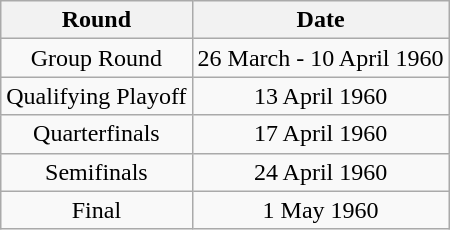<table class="wikitable" style="text-align: center">
<tr>
<th>Round</th>
<th>Date</th>
</tr>
<tr>
<td>Group Round</td>
<td>26 March - 10 April 1960</td>
</tr>
<tr>
<td>Qualifying Playoff</td>
<td>13 April 1960</td>
</tr>
<tr>
<td>Quarterfinals</td>
<td>17 April 1960</td>
</tr>
<tr>
<td>Semifinals</td>
<td>24 April 1960</td>
</tr>
<tr>
<td>Final</td>
<td>1 May 1960</td>
</tr>
</table>
